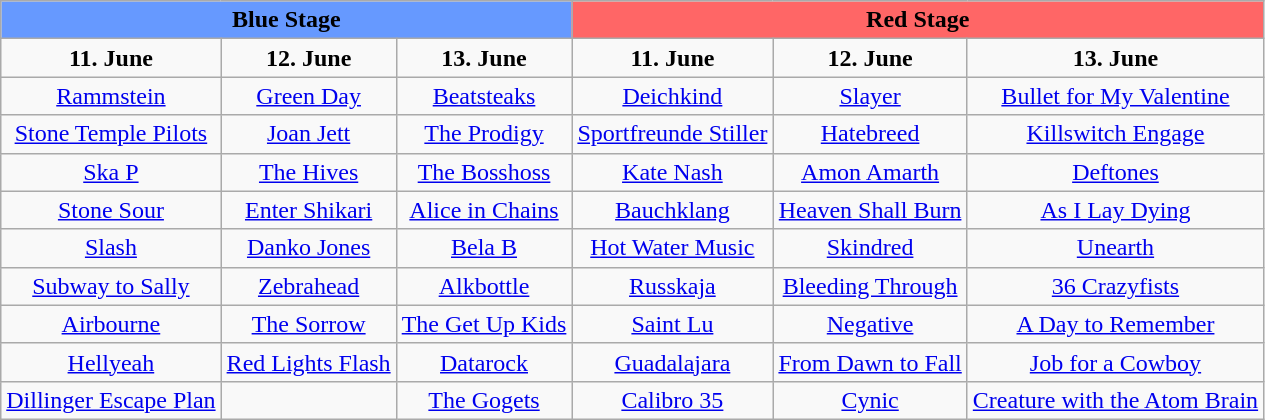<table class="wikitable" style="text-align:center">
<tr>
<td colspan="3" style="background-color:#6699FF"><strong>Blue Stage</strong></td>
<td colspan="3" style="background-color:#FF6666"><strong>Red Stage</strong></td>
</tr>
<tr>
<td><strong>11. June</strong></td>
<td><strong>12. June</strong></td>
<td><strong>13. June</strong></td>
<td><strong>11. June</strong></td>
<td><strong>12. June</strong></td>
<td><strong>13. June</strong></td>
</tr>
<tr>
<td><a href='#'>Rammstein</a></td>
<td><a href='#'>Green Day</a></td>
<td><a href='#'>Beatsteaks</a></td>
<td><a href='#'>Deichkind</a></td>
<td><a href='#'>Slayer</a></td>
<td><a href='#'>Bullet for My Valentine</a></td>
</tr>
<tr>
<td><a href='#'>Stone Temple Pilots</a></td>
<td><a href='#'>Joan Jett</a></td>
<td><a href='#'>The Prodigy</a></td>
<td><a href='#'>Sportfreunde Stiller</a></td>
<td><a href='#'>Hatebreed</a></td>
<td><a href='#'>Killswitch Engage</a></td>
</tr>
<tr>
<td><a href='#'>Ska P</a></td>
<td><a href='#'>The Hives</a></td>
<td><a href='#'>The Bosshoss</a></td>
<td><a href='#'>Kate Nash</a></td>
<td><a href='#'>Amon Amarth</a></td>
<td><a href='#'>Deftones</a></td>
</tr>
<tr>
<td><a href='#'>Stone Sour</a></td>
<td><a href='#'>Enter Shikari</a></td>
<td><a href='#'>Alice in Chains</a></td>
<td><a href='#'>Bauchklang</a></td>
<td><a href='#'>Heaven Shall Burn</a></td>
<td><a href='#'>As I Lay Dying</a></td>
</tr>
<tr>
<td><a href='#'>Slash</a></td>
<td><a href='#'>Danko Jones</a></td>
<td><a href='#'>Bela B</a></td>
<td><a href='#'>Hot Water Music</a></td>
<td><a href='#'>Skindred</a></td>
<td><a href='#'>Unearth</a></td>
</tr>
<tr>
<td><a href='#'>Subway to Sally</a></td>
<td><a href='#'>Zebrahead</a></td>
<td><a href='#'>Alkbottle</a></td>
<td><a href='#'>Russkaja</a></td>
<td><a href='#'>Bleeding Through</a></td>
<td><a href='#'>36 Crazyfists</a></td>
</tr>
<tr>
<td><a href='#'>Airbourne</a></td>
<td><a href='#'>The Sorrow</a></td>
<td><a href='#'>The Get Up Kids</a></td>
<td><a href='#'>Saint Lu</a></td>
<td><a href='#'>Negative</a></td>
<td><a href='#'>A Day to Remember</a></td>
</tr>
<tr>
<td><a href='#'>Hellyeah</a></td>
<td><a href='#'>Red Lights Flash</a></td>
<td><a href='#'>Datarock</a></td>
<td><a href='#'>Guadalajara</a></td>
<td><a href='#'>From Dawn to Fall</a></td>
<td><a href='#'>Job for a Cowboy</a></td>
</tr>
<tr>
<td><a href='#'>Dillinger Escape Plan</a></td>
<td></td>
<td><a href='#'>The Gogets</a></td>
<td><a href='#'>Calibro 35</a></td>
<td><a href='#'>Cynic</a></td>
<td><a href='#'>Creature with the Atom Brain</a></td>
</tr>
</table>
